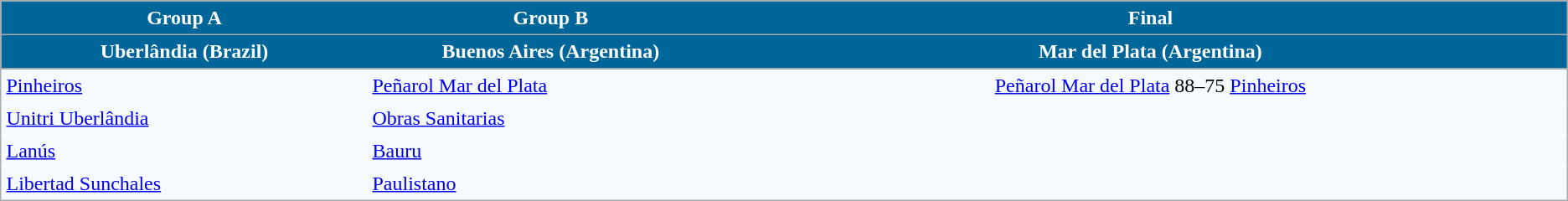<table cellpadding="4" cellspacing="0" style="margin: 0.5em 1em 0.5em 0; background: #f5faff; border: 1px #aaa solid; border-collapse: collapse; font-size: 100%;">
<tr style="background:#006699;color:white; border: 1px #aaa solid;">
<th width=11%>Group A</th>
<th width=11%>Group B</th>
<th width=22%>Final</th>
</tr>
<tr style="background:#006699;color:white; border: 1px #aaa solid;">
<th width=9%>Uberlândia (Brazil)</th>
<th width=9%>Buenos Aires (Argentina)</th>
<th width=25%>Mar del Plata (Argentina)</th>
</tr>
<tr>
<td> <a href='#'>Pinheiros</a></td>
<td> <a href='#'>Peñarol Mar del Plata</a></td>
<td align=center> <a href='#'>Peñarol Mar del Plata</a> 88–75  <a href='#'>Pinheiros</a></td>
</tr>
<tr>
<td> <a href='#'>Unitri Uberlândia</a></td>
<td> <a href='#'>Obras Sanitarias</a></td>
<td></td>
</tr>
<tr>
<td> <a href='#'>Lanús</a></td>
<td> <a href='#'>Bauru</a></td>
<td></td>
</tr>
<tr>
<td> <a href='#'>Libertad Sunchales</a></td>
<td> <a href='#'>Paulistano</a></td>
<td></td>
</tr>
</table>
